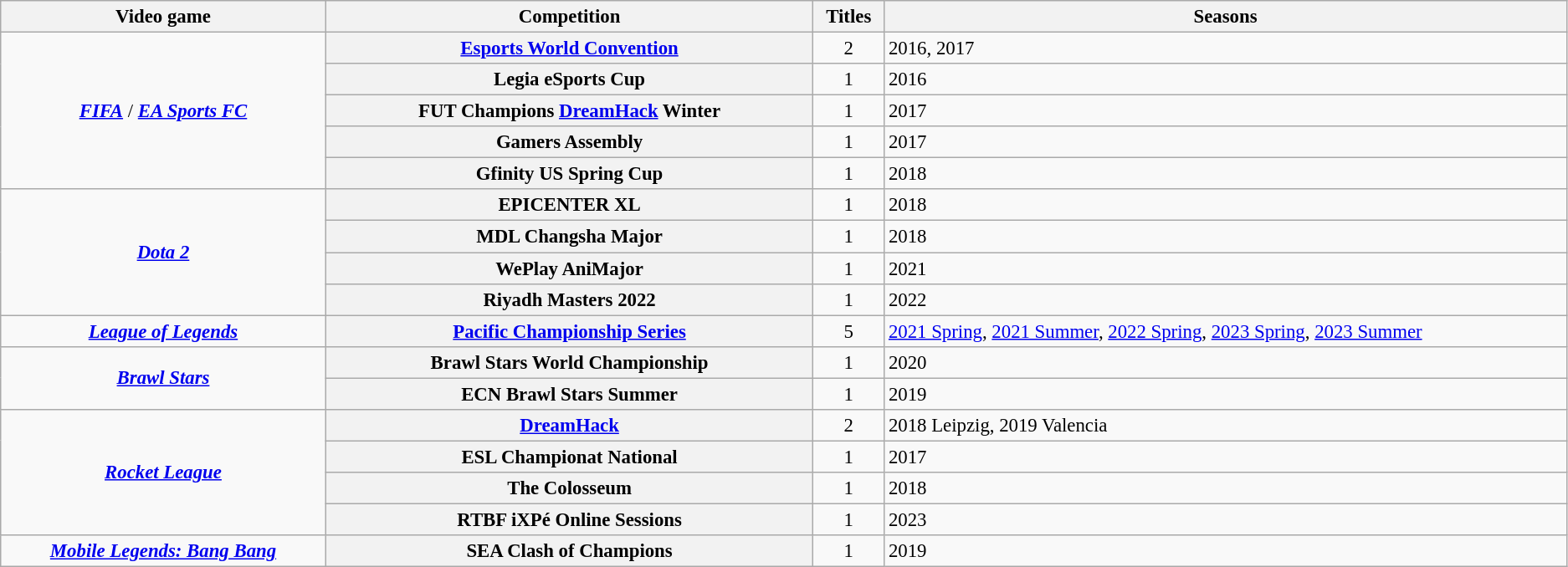<table class="wikitable plainrowheaders" style="font-size:95%; text-align:center;">
<tr>
<th style="width: 10%;">Video game</th>
<th style="width: 15%;">Competition</th>
<th style="width: 1%;">Titles</th>
<th style="width: 21%;">Seasons</th>
</tr>
<tr>
<td rowspan="5"><strong><em><a href='#'>FIFA</a></em></strong> / <strong><em><a href='#'>EA Sports FC</a></em></strong></td>
<th scope=col><a href='#'>Esports World Convention</a></th>
<td align="center">2</td>
<td align="left">2016, 2017</td>
</tr>
<tr>
<th scope=col>Legia eSports Cup</th>
<td align="center">1</td>
<td align="left">2016</td>
</tr>
<tr>
<th scope=col>FUT Champions <a href='#'>DreamHack</a> Winter</th>
<td align="center">1</td>
<td align="left">2017</td>
</tr>
<tr>
<th scope=col>Gamers Assembly</th>
<td align="center">1</td>
<td align="left">2017</td>
</tr>
<tr>
<th scope=col>Gfinity US Spring Cup</th>
<td align="center">1</td>
<td align="left">2018</td>
</tr>
<tr>
<td rowspan="4"><strong><em><a href='#'>Dota 2</a></em></strong></td>
<th scope=col>EPICENTER XL</th>
<td align="center">1</td>
<td align="left">2018</td>
</tr>
<tr>
<th scope=col>MDL Changsha Major</th>
<td align="center">1</td>
<td align="left">2018</td>
</tr>
<tr>
<th scope=col>WePlay AniMajor</th>
<td align="center">1</td>
<td align="left">2021</td>
</tr>
<tr>
<th scope=col>Riyadh Masters 2022</th>
<td align="center">1</td>
<td align="left">2022</td>
</tr>
<tr>
<td rowspan="1"><strong><em><a href='#'>League of Legends</a></em></strong></td>
<th scope=col><a href='#'>Pacific Championship Series</a></th>
<td align="center">5</td>
<td align="left"><a href='#'>2021 Spring</a>, <a href='#'>2021 Summer</a>, <a href='#'>2022 Spring</a>, <a href='#'>2023 Spring</a>, <a href='#'>2023 Summer</a></td>
</tr>
<tr>
<td rowspan="2"><strong><em><a href='#'>Brawl Stars</a></em></strong></td>
<th scope=col>Brawl Stars World Championship</th>
<td align="center">1</td>
<td align="left">2020</td>
</tr>
<tr>
<th scope=col>ECN Brawl Stars Summer</th>
<td align="center">1</td>
<td align="left">2019</td>
</tr>
<tr>
<td rowspan="4"><strong><em><a href='#'>Rocket League</a></em></strong></td>
<th scope=col><a href='#'>DreamHack</a></th>
<td align="center">2</td>
<td align="left">2018 Leipzig, 2019 Valencia</td>
</tr>
<tr>
<th scope=col>ESL Championat National</th>
<td align="center">1</td>
<td align="left">2017</td>
</tr>
<tr>
<th scope=col>The Colosseum</th>
<td align="center">1</td>
<td align="left">2018</td>
</tr>
<tr>
<th scope=col>RTBF iXPé Online Sessions</th>
<td align="center">1</td>
<td align="left">2023</td>
</tr>
<tr>
<td rowspan="1"><strong><em><a href='#'>Mobile Legends: Bang Bang</a></em></strong></td>
<th scope=col>SEA Clash of Champions</th>
<td align="center">1</td>
<td align="left">2019</td>
</tr>
</table>
